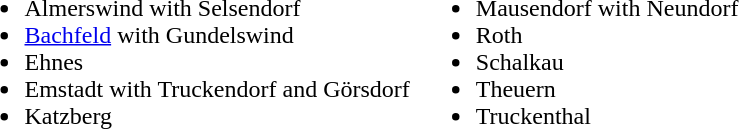<table>
<tr>
<td valign="top"><br><ul><li>Almerswind with Selsendorf</li><li><a href='#'>Bachfeld</a> with Gundelswind</li><li>Ehnes</li><li>Emstadt with Truckendorf and Görsdorf</li><li>Katzberg</li></ul></td>
<td valign="top"><br><ul><li>Mausendorf with Neundorf</li><li>Roth</li><li>Schalkau</li><li>Theuern</li><li>Truckenthal</li></ul></td>
</tr>
</table>
